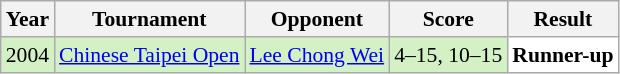<table class="sortable wikitable" style="font-size: 90%;">
<tr>
<th>Year</th>
<th>Tournament</th>
<th>Opponent</th>
<th>Score</th>
<th>Result</th>
</tr>
<tr style="background:#D4F1C5">
<td align="center">2004</td>
<td align="left"><a href='#'>Chinese Taipei Open</a></td>
<td align="left"> <a href='#'>Lee Chong Wei</a></td>
<td align="left">4–15, 10–15</td>
<td style="text-align:left; background:white"> <strong>Runner-up</strong></td>
</tr>
</table>
